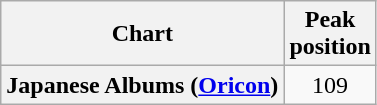<table class="wikitable plainrowheaders">
<tr>
<th>Chart</th>
<th>Peak<br>position</th>
</tr>
<tr>
<th scope="row">Japanese Albums (<a href='#'>Oricon</a>)</th>
<td style="text-align:center;">109</td>
</tr>
</table>
